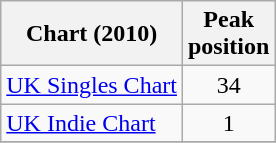<table class="wikitable sortable">
<tr>
<th>Chart (2010)</th>
<th>Peak<br>position</th>
</tr>
<tr>
<td><a href='#'>UK Singles Chart</a></td>
<td align="center">34</td>
</tr>
<tr>
<td><a href='#'>UK Indie Chart</a></td>
<td align="center">1</td>
</tr>
<tr>
</tr>
</table>
